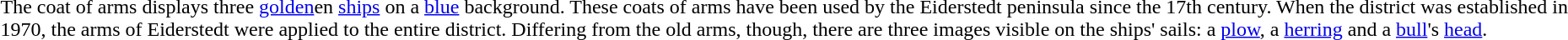<table>
<tr valign=top>
<td></td>
<td>The coat of arms displays three <a href='#'>golden</a>en <a href='#'>ships</a> on a <a href='#'>blue</a> background. These coats of arms have been used by the Eiderstedt peninsula since the 17th century. When the district was established in 1970, the arms of Eiderstedt were applied to the entire district. Differing from the old arms, though, there are three images visible on the ships' sails: a <a href='#'>plow</a>, a <a href='#'>herring</a> and a <a href='#'>bull</a>'s <a href='#'>head</a>.</td>
</tr>
</table>
